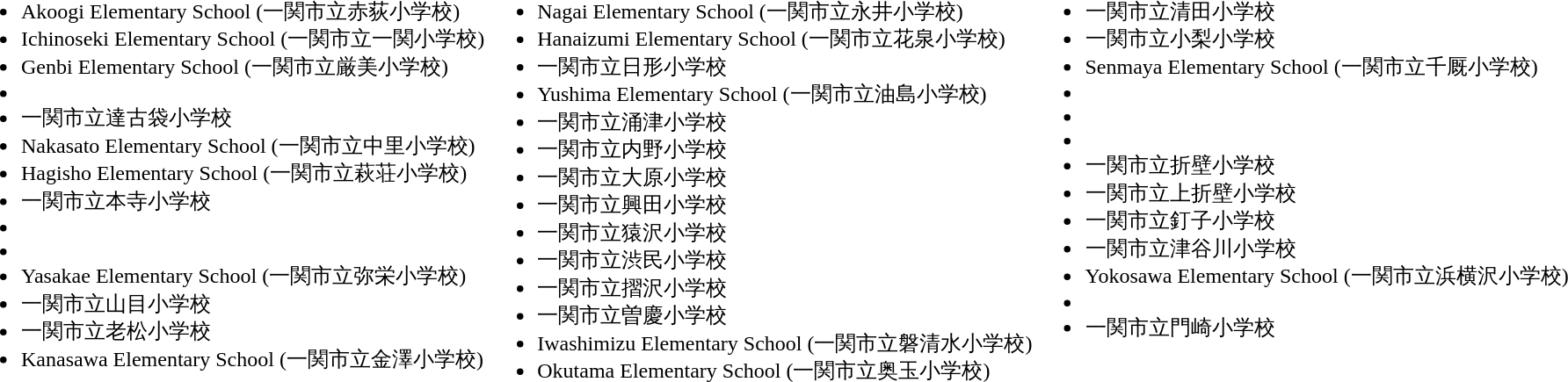<table cellspacing=0 cellpadding=0|>
<tr>
<td valign="top"><br><ul><li>Akoogi Elementary School (一関市立赤荻小学校)</li><li>Ichinoseki Elementary School (一関市立一関小学校)</li><li>Genbi Elementary School (一関市立厳美小学校)</li><li></li><li>一関市立達古袋小学校</li><li>Nakasato Elementary School (一関市立中里小学校)</li><li>Hagisho Elementary School (一関市立萩荘小学校)</li><li>一関市立本寺小学校</li><li></li><li></li><li>Yasakae Elementary School (一関市立弥栄小学校)</li><li>一関市立山目小学校</li><li>一関市立老松小学校</li><li>Kanasawa Elementary School (一関市立金澤小学校)</li></ul></td>
<td valign="top"><br><ul><li>Nagai Elementary School (一関市立永井小学校)</li><li>Hanaizumi Elementary School (一関市立花泉小学校)</li><li>一関市立日形小学校</li><li>Yushima Elementary School (一関市立油島小学校)</li><li>一関市立涌津小学校</li><li>一関市立内野小学校</li><li>一関市立大原小学校</li><li>一関市立興田小学校</li><li>一関市立猿沢小学校</li><li>一関市立渋民小学校</li><li>一関市立摺沢小学校</li><li>一関市立曽慶小学校</li><li>Iwashimizu Elementary School (一関市立磐清水小学校)</li><li>Okutama Elementary School (一関市立奥玉小学校)</li></ul></td>
<td valign="top"><br><ul><li>一関市立清田小学校</li><li>一関市立小梨小学校</li><li>Senmaya Elementary School (一関市立千厩小学校)</li><li></li><li></li><li></li><li>一関市立折壁小学校</li><li>一関市立上折壁小学校</li><li>一関市立釘子小学校</li><li>一関市立津谷川小学校</li><li>Yokosawa Elementary School (一関市立浜横沢小学校)</li><li></li><li>一関市立門崎小学校</li></ul></td>
</tr>
</table>
